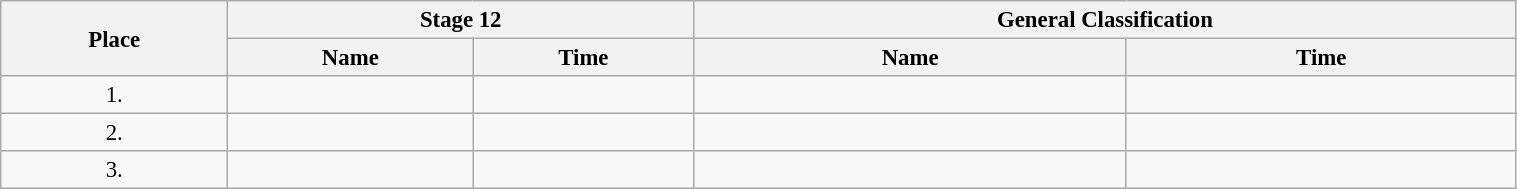<table class=wikitable style="font-size:95%" width="80%">
<tr>
<th rowspan="2">Place</th>
<th colspan="2">Stage 12</th>
<th colspan="2">General Classification</th>
</tr>
<tr>
<th>Name</th>
<th>Time</th>
<th>Name</th>
<th>Time</th>
</tr>
<tr>
<td align="center">1.</td>
<td></td>
<td></td>
<td></td>
<td></td>
</tr>
<tr>
<td align="center">2.</td>
<td></td>
<td></td>
<td></td>
<td></td>
</tr>
<tr>
<td align="center">3.</td>
<td></td>
<td></td>
<td></td>
<td></td>
</tr>
</table>
